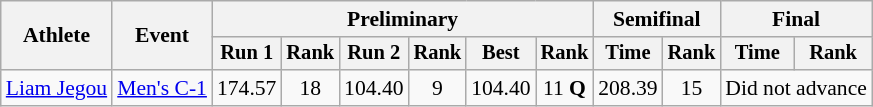<table class="wikitable" style="font-size:90%">
<tr>
<th rowspan=2>Athlete</th>
<th rowspan=2>Event</th>
<th colspan=6>Preliminary</th>
<th colspan=2>Semifinal</th>
<th colspan=2>Final</th>
</tr>
<tr style="font-size:95%">
<th>Run 1</th>
<th>Rank</th>
<th>Run 2</th>
<th>Rank</th>
<th>Best</th>
<th>Rank</th>
<th>Time</th>
<th>Rank</th>
<th>Time</th>
<th>Rank</th>
</tr>
<tr align=center>
<td align=left><a href='#'>Liam Jegou</a></td>
<td align=left><a href='#'>Men's C-1</a></td>
<td>174.57</td>
<td>18</td>
<td>104.40</td>
<td>9</td>
<td>104.40</td>
<td>11 <strong>Q</strong></td>
<td>208.39</td>
<td>15</td>
<td colspan=2>Did not advance</td>
</tr>
</table>
